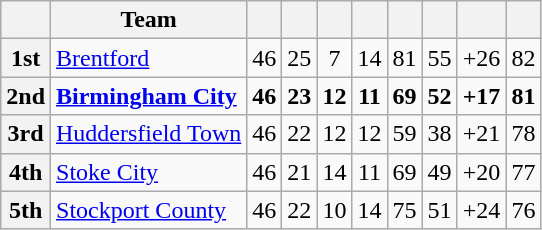<table class="wikitable" style="text-align:center">
<tr>
<th scope="col"></th>
<th scope="col">Team</th>
<th scope="col"></th>
<th scope="col"></th>
<th scope="col"></th>
<th scope="col"></th>
<th scope="col"></th>
<th scope="col"></th>
<th scope="col"></th>
<th scope="col"></th>
</tr>
<tr>
<th scope="row">1st</th>
<td align="left"><a href='#'>Brentford</a></td>
<td>46</td>
<td>25</td>
<td>7</td>
<td>14</td>
<td>81</td>
<td>55</td>
<td>+26</td>
<td>82</td>
</tr>
<tr style="font-weight:bold">
<th scope="row">2nd</th>
<td align="left"><a href='#'>Birmingham City</a></td>
<td>46</td>
<td>23</td>
<td>12</td>
<td>11</td>
<td>69</td>
<td>52</td>
<td>+17</td>
<td>81</td>
</tr>
<tr>
<th scope="row">3rd</th>
<td align="left"><a href='#'>Huddersfield Town</a></td>
<td>46</td>
<td>22</td>
<td>12</td>
<td>12</td>
<td>59</td>
<td>38</td>
<td>+21</td>
<td>78</td>
</tr>
<tr>
<th scope="row">4th</th>
<td align="left"><a href='#'>Stoke City</a></td>
<td>46</td>
<td>21</td>
<td>14</td>
<td>11</td>
<td>69</td>
<td>49</td>
<td>+20</td>
<td>77</td>
</tr>
<tr>
<th scope="row">5th</th>
<td align="left"><a href='#'>Stockport County</a></td>
<td>46</td>
<td>22</td>
<td>10</td>
<td>14</td>
<td>75</td>
<td>51</td>
<td>+24</td>
<td>76</td>
</tr>
</table>
